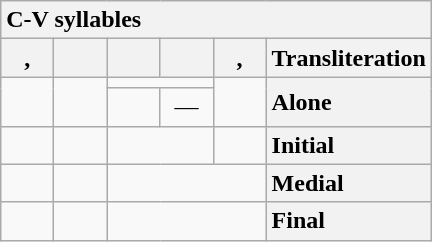<table class="wikitable" style="text-align: center; display: inline-table;">
<tr>
<th colspan="6" style="text-align: left">C-V syllables</th>
</tr>
<tr>
<th style="min-width: 1.75em">, </th>
<th style="min-width: 1.75em"></th>
<th style="min-width: 1.75em"></th>
<th style="min-width: 1.75em"></th>
<th style="min-width: 1.75em">, </th>
<th style="text-align: left">Transliteration</th>
</tr>
<tr>
<td rowspan="2"></td>
<td rowspan="2"></td>
<td colspan="2"></td>
<td rowspan="2"></td>
<th rowspan="2" style="text-align: left">Alone</th>
</tr>
<tr>
<td></td>
<td>—</td>
</tr>
<tr>
<td></td>
<td></td>
<td colspan="2"></td>
<td></td>
<th style="text-align: left">Initial</th>
</tr>
<tr>
<td></td>
<td></td>
<td colspan="3"></td>
<th style="text-align: left">Medial</th>
</tr>
<tr>
<td></td>
<td></td>
<td colspan="3"></td>
<th style="text-align: left">Final</th>
</tr>
</table>
